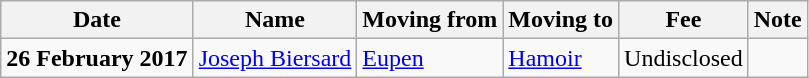<table class="wikitable sortable">
<tr>
<th>Date</th>
<th>Name</th>
<th>Moving from</th>
<th>Moving to</th>
<th>Fee</th>
<th>Note</th>
</tr>
<tr>
<td><strong>26 February 2017</strong></td>
<td> <a href='#'>Joseph Biersard</a></td>
<td> <a href='#'>Eupen</a></td>
<td> <a href='#'>Hamoir</a></td>
<td>Undisclosed </td>
<td></td>
</tr>
</table>
